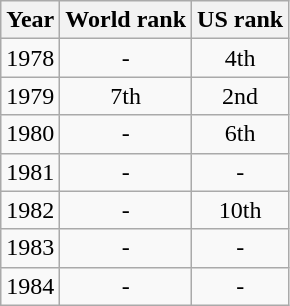<table class=wikitable>
<tr>
<th>Year</th>
<th>World rank</th>
<th>US rank</th>
</tr>
<tr>
<td>1978</td>
<td align="center">-</td>
<td align="center">4th</td>
</tr>
<tr>
<td>1979</td>
<td align="center">7th</td>
<td align="center">2nd</td>
</tr>
<tr>
<td>1980</td>
<td align="center">-</td>
<td align="center">6th</td>
</tr>
<tr>
<td>1981</td>
<td align="center">-</td>
<td align="center">-</td>
</tr>
<tr>
<td>1982</td>
<td align="center">-</td>
<td align="center">10th</td>
</tr>
<tr>
<td>1983</td>
<td align="center">-</td>
<td align="center">-</td>
</tr>
<tr>
<td>1984</td>
<td align="center">-</td>
<td align="center">-</td>
</tr>
</table>
